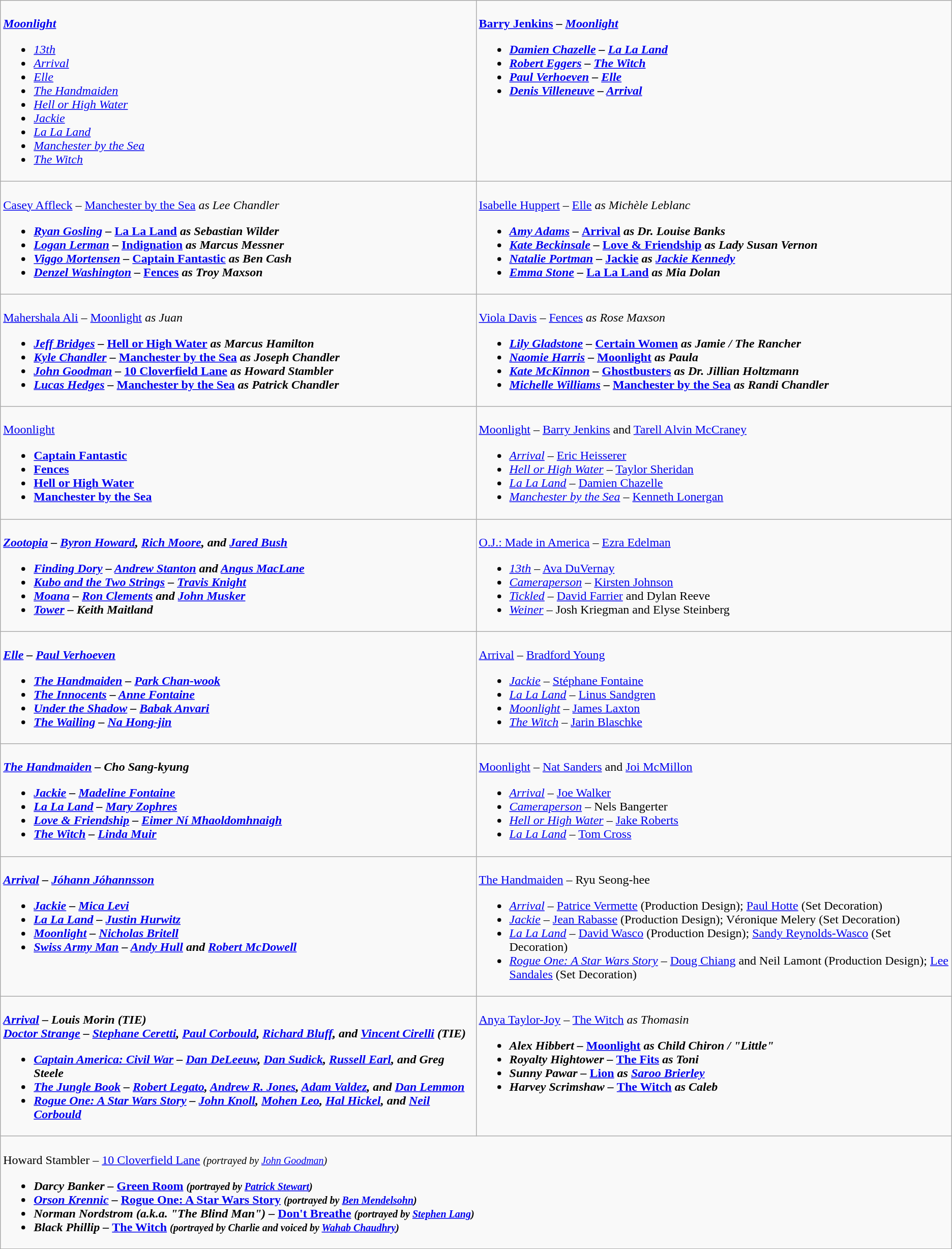<table class=wikitable>
<tr>
<td valign="top" width="50%"><br><strong><em><a href='#'>Moonlight</a></em></strong><ul><li><em><a href='#'>13th</a></em></li><li><em><a href='#'>Arrival</a></em></li><li><em><a href='#'>Elle</a></em></li><li><em><a href='#'>The Handmaiden</a></em></li><li><em><a href='#'>Hell or High Water</a></em></li><li><em><a href='#'>Jackie</a></em></li><li><em><a href='#'>La La Land</a></em></li><li><em><a href='#'>Manchester by the Sea</a></em></li><li><em><a href='#'>The Witch</a></em></li></ul></td>
<td valign="top" width="50%"><br><strong><a href='#'>Barry Jenkins</a> – <em><a href='#'>Moonlight</a><strong><em><ul><li><a href='#'>Damien Chazelle</a> – </em><a href='#'>La La Land</a><em></li><li><a href='#'>Robert Eggers</a> – </em><a href='#'>The Witch</a><em></li><li><a href='#'>Paul Verhoeven</a> – </em><a href='#'>Elle</a><em></li><li><a href='#'>Denis Villeneuve</a> – </em><a href='#'>Arrival</a><em></li></ul></td>
</tr>
<tr>
<td valign="top" width="50%"><br></strong><a href='#'>Casey Affleck</a> – </em><a href='#'>Manchester by the Sea</a><em> as Lee Chandler<strong><ul><li><a href='#'>Ryan Gosling</a> – </em><a href='#'>La La Land</a><em> as Sebastian Wilder</li><li><a href='#'>Logan Lerman</a> – </em><a href='#'>Indignation</a><em> as Marcus Messner</li><li><a href='#'>Viggo Mortensen</a> – </em><a href='#'>Captain Fantastic</a><em> as Ben Cash</li><li><a href='#'>Denzel Washington</a> – </em><a href='#'>Fences</a><em> as Troy Maxson</li></ul></td>
<td valign="top" width="50%"><br></strong><a href='#'>Isabelle Huppert</a> – </em><a href='#'>Elle</a><em> as Michèle Leblanc<strong><ul><li><a href='#'>Amy Adams</a> – </em><a href='#'>Arrival</a><em> as Dr. Louise Banks</li><li><a href='#'>Kate Beckinsale</a> – </em><a href='#'>Love & Friendship</a><em> as Lady Susan Vernon</li><li><a href='#'>Natalie Portman</a> – </em><a href='#'>Jackie</a><em> as <a href='#'>Jackie Kennedy</a></li><li><a href='#'>Emma Stone</a> – </em><a href='#'>La La Land</a><em> as Mia Dolan</li></ul></td>
</tr>
<tr>
<td valign="top" width="50%"><br></strong><a href='#'>Mahershala Ali</a> – </em><a href='#'>Moonlight</a><em> as Juan<strong><ul><li><a href='#'>Jeff Bridges</a> – </em><a href='#'>Hell or High Water</a><em> as Marcus Hamilton</li><li><a href='#'>Kyle Chandler</a> – </em><a href='#'>Manchester by the Sea</a><em> as Joseph Chandler</li><li><a href='#'>John Goodman</a> – </em><a href='#'>10 Cloverfield Lane</a><em> as Howard Stambler</li><li><a href='#'>Lucas Hedges</a> – </em><a href='#'>Manchester by the Sea</a><em> as Patrick Chandler</li></ul></td>
<td valign="top" width="50%"><br></strong><a href='#'>Viola Davis</a> – </em><a href='#'>Fences</a><em> as Rose Maxson<strong><ul><li><a href='#'>Lily Gladstone</a> – </em><a href='#'>Certain Women</a><em> as Jamie / The Rancher</li><li><a href='#'>Naomie Harris</a> – </em><a href='#'>Moonlight</a><em> as Paula</li><li><a href='#'>Kate McKinnon</a> – </em><a href='#'>Ghostbusters</a><em> as Dr. Jillian Holtzmann</li><li><a href='#'>Michelle Williams</a> – </em><a href='#'>Manchester by the Sea</a><em> as Randi Chandler</li></ul></td>
</tr>
<tr>
<td valign="top" width="50%"><br></em></strong><a href='#'>Moonlight</a><strong><em><ul><li></em><a href='#'>Captain Fantastic</a><em></li><li></em><a href='#'>Fences</a><em></li><li></em><a href='#'>Hell or High Water</a><em></li><li></em><a href='#'>Manchester by the Sea</a><em></li></ul></td>
<td valign="top" width="50%"><br></em></strong><a href='#'>Moonlight</a></em> – <a href='#'>Barry Jenkins</a> and <a href='#'>Tarell Alvin McCraney</a></strong><ul><li><em><a href='#'>Arrival</a></em> – <a href='#'>Eric Heisserer</a></li><li><em><a href='#'>Hell or High Water</a></em> – <a href='#'>Taylor Sheridan</a></li><li><em><a href='#'>La La Land</a></em> – <a href='#'>Damien Chazelle</a></li><li><em><a href='#'>Manchester by the Sea</a></em> – <a href='#'>Kenneth Lonergan</a></li></ul></td>
</tr>
<tr>
<td valign="top" width="50%"><br><strong><em><a href='#'>Zootopia</a><em> – <a href='#'>Byron Howard</a>, <a href='#'>Rich Moore</a>, and <a href='#'>Jared Bush</a><strong><ul><li></em><a href='#'>Finding Dory</a><em> – <a href='#'>Andrew Stanton</a> and <a href='#'>Angus MacLane</a></li><li></em><a href='#'>Kubo and the Two Strings</a><em> – <a href='#'>Travis Knight</a></li><li></em><a href='#'>Moana</a><em> – <a href='#'>Ron Clements</a> and <a href='#'>John Musker</a></li><li></em><a href='#'>Tower</a><em> – Keith Maitland</li></ul></td>
<td valign="top" width="50%"><br></em></strong><a href='#'>O.J.: Made in America</a></em> – <a href='#'>Ezra Edelman</a></strong><ul><li><em><a href='#'>13th</a></em> – <a href='#'>Ava DuVernay</a></li><li><em><a href='#'>Cameraperson</a></em> – <a href='#'>Kirsten Johnson</a></li><li><em><a href='#'>Tickled</a></em> – <a href='#'>David Farrier</a> and Dylan Reeve</li><li><em><a href='#'>Weiner</a></em> – Josh Kriegman and Elyse Steinberg</li></ul></td>
</tr>
<tr>
<td valign="top" width="50%"><br><strong><em><a href='#'>Elle</a><em> – <a href='#'>Paul Verhoeven</a><strong><ul><li></em><a href='#'>The Handmaiden</a><em> – <a href='#'>Park Chan-wook</a></li><li></em><a href='#'>The Innocents</a><em> – <a href='#'>Anne Fontaine</a></li><li></em><a href='#'>Under the Shadow</a><em> – <a href='#'>Babak Anvari</a></li><li></em><a href='#'>The Wailing</a><em> – <a href='#'>Na Hong-jin</a></li></ul></td>
<td valign="top" width="50%"><br></em></strong><a href='#'>Arrival</a></em> – <a href='#'>Bradford Young</a></strong><ul><li><em><a href='#'>Jackie</a></em> – <a href='#'>Stéphane Fontaine</a></li><li><em><a href='#'>La La Land</a></em> – <a href='#'>Linus Sandgren</a></li><li><em><a href='#'>Moonlight</a></em> – <a href='#'>James Laxton</a></li><li><em><a href='#'>The Witch</a></em> – <a href='#'>Jarin Blaschke</a></li></ul></td>
</tr>
<tr>
<td valign="top" width="50%"><br><strong><em><a href='#'>The Handmaiden</a><em> – Cho Sang-kyung<strong><ul><li></em><a href='#'>Jackie</a><em> – <a href='#'>Madeline Fontaine</a></li><li></em><a href='#'>La La Land</a><em> – <a href='#'>Mary Zophres</a></li><li></em><a href='#'>Love & Friendship</a><em> – <a href='#'>Eimer Ní Mhaoldomhnaigh</a></li><li></em><a href='#'>The Witch</a><em> – <a href='#'>Linda Muir</a></li></ul></td>
<td valign="top" width="50%"><br></em></strong><a href='#'>Moonlight</a></em> – <a href='#'>Nat Sanders</a> and <a href='#'>Joi McMillon</a></strong><ul><li><em><a href='#'>Arrival</a></em> – <a href='#'>Joe Walker</a></li><li><em><a href='#'>Cameraperson</a></em> – Nels Bangerter</li><li><em><a href='#'>Hell or High Water</a></em> – <a href='#'>Jake Roberts</a></li><li><em><a href='#'>La La Land</a></em> – <a href='#'>Tom Cross</a></li></ul></td>
</tr>
<tr>
<td valign="top" width="50%"><br><strong><em><a href='#'>Arrival</a><em> – <a href='#'>Jóhann Jóhannsson</a><strong><ul><li></em><a href='#'>Jackie</a><em> – <a href='#'>Mica Levi</a></li><li></em><a href='#'>La La Land</a><em> – <a href='#'>Justin Hurwitz</a></li><li></em><a href='#'>Moonlight</a><em> – <a href='#'>Nicholas Britell</a></li><li></em><a href='#'>Swiss Army Man</a><em> – <a href='#'>Andy Hull</a> and <a href='#'>Robert McDowell</a></li></ul></td>
<td valign="top" width="50%"><br></em></strong><a href='#'>The Handmaiden</a></em> – Ryu Seong-hee</strong><ul><li><em><a href='#'>Arrival</a></em> – <a href='#'>Patrice Vermette</a> (Production Design); <a href='#'>Paul Hotte</a> (Set Decoration)</li><li><em><a href='#'>Jackie</a></em> – <a href='#'>Jean Rabasse</a> (Production Design); Véronique Melery (Set Decoration)</li><li><em><a href='#'>La La Land</a></em> – <a href='#'>David Wasco</a> (Production Design); <a href='#'>Sandy Reynolds-Wasco</a> (Set Decoration)</li><li><em><a href='#'>Rogue One: A Star Wars Story</a></em> – <a href='#'>Doug Chiang</a> and Neil Lamont (Production Design); <a href='#'>Lee Sandales</a> (Set Decoration)</li></ul></td>
</tr>
<tr>
<td valign="top" width="50%"><br><strong><em><a href='#'>Arrival</a><em> – Louis Morin (TIE)<br></em><a href='#'>Doctor Strange</a><em> – <a href='#'>Stephane Ceretti</a>, <a href='#'>Paul Corbould</a>, <a href='#'>Richard Bluff</a>, and <a href='#'>Vincent Cirelli</a> (TIE)<strong><ul><li></em><a href='#'>Captain America: Civil War</a><em> – <a href='#'>Dan DeLeeuw</a>, <a href='#'>Dan Sudick</a>, <a href='#'>Russell Earl</a>, and Greg Steele</li><li></em><a href='#'>The Jungle Book</a><em> – <a href='#'>Robert Legato</a>, <a href='#'>Andrew R. Jones</a>, <a href='#'>Adam Valdez</a>, and <a href='#'>Dan Lemmon</a></li><li></em><a href='#'>Rogue One: A Star Wars Story</a><em> – <a href='#'>John Knoll</a>, <a href='#'>Mohen Leo</a>, <a href='#'>Hal Hickel</a>, and <a href='#'>Neil Corbould</a></li></ul></td>
<td valign="top" width="50%"><br></strong><a href='#'>Anya Taylor-Joy</a> – </em><a href='#'>The Witch</a><em> as Thomasin<strong><ul><li>Alex Hibbert – </em><a href='#'>Moonlight</a><em> as Child Chiron / "Little"</li><li>Royalty Hightower – </em><a href='#'>The Fits</a><em> as Toni</li><li>Sunny Pawar – </em><a href='#'>Lion</a><em> as <a href='#'>Saroo Brierley</a></li><li>Harvey Scrimshaw – </em><a href='#'>The Witch</a><em> as Caleb</li></ul></td>
</tr>
<tr>
<td valign="top" width="50%" colspan="2"><br></strong>Howard Stambler – </em><a href='#'>10 Cloverfield Lane</a><em> <small>(portrayed by <a href='#'>John Goodman</a>)</small><strong><ul><li>Darcy Banker – </em><a href='#'>Green Room</a><em> <small>(portrayed by <a href='#'>Patrick Stewart</a>)</small></li><li><a href='#'>Orson Krennic</a> – </em><a href='#'>Rogue One: A Star Wars Story</a><em> <small>(portrayed by <a href='#'>Ben Mendelsohn</a>)</small></li><li>Norman Nordstrom (a.k.a. "The Blind Man") – </em><a href='#'>Don't Breathe</a><em> <small>(portrayed by <a href='#'>Stephen Lang</a>)</small></li><li>Black Phillip – </em><a href='#'>The Witch</a><em> <small>(portrayed by Charlie and voiced by <a href='#'>Wahab Chaudhry</a>)</small></li></ul></td>
</tr>
</table>
